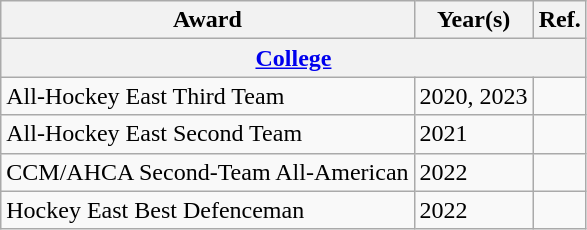<table class="wikitable">
<tr>
<th>Award</th>
<th>Year(s)</th>
<th>Ref.</th>
</tr>
<tr>
<th colspan="3"><a href='#'>College</a></th>
</tr>
<tr>
<td>All-Hockey East Third Team</td>
<td>2020, 2023</td>
<td></td>
</tr>
<tr>
<td>All-Hockey East Second Team</td>
<td>2021</td>
<td></td>
</tr>
<tr>
<td>CCM/AHCA Second-Team All-American</td>
<td>2022</td>
<td></td>
</tr>
<tr>
<td>Hockey East Best Defenceman</td>
<td>2022</td>
<td></td>
</tr>
</table>
